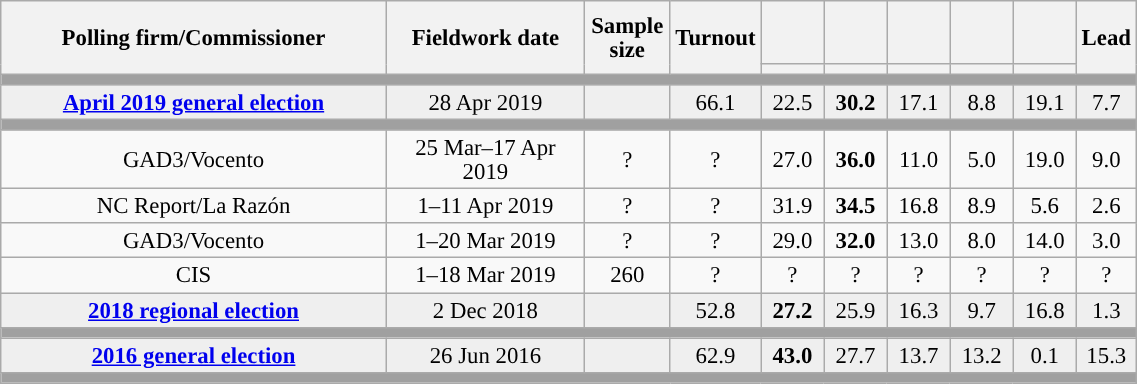<table class="wikitable collapsible collapsed" style="text-align:center; font-size:95%; line-height:16px;">
<tr style="height:42px;">
<th style="width:250px;" rowspan="2">Polling firm/Commissioner</th>
<th style="width:125px;" rowspan="2">Fieldwork date</th>
<th style="width:50px;" rowspan="2">Sample size</th>
<th style="width:45px;" rowspan="2">Turnout</th>
<th style="width:35px;"></th>
<th style="width:35px;"></th>
<th style="width:35px;"></th>
<th style="width:35px;"></th>
<th style="width:35px;"></th>
<th style="width:30px;" rowspan="2">Lead</th>
</tr>
<tr>
<th style="color:inherit;background:"></th>
<th style="color:inherit;background:"></th>
<th style="color:inherit;background:"></th>
<th style="color:inherit;background:"></th>
<th style="color:inherit;background:"></th>
</tr>
<tr>
<td colspan="10" style="background:#A0A0A0"></td>
</tr>
<tr style="background:#EFEFEF;">
<td><strong><a href='#'>April 2019 general election</a></strong></td>
<td>28 Apr 2019</td>
<td></td>
<td>66.1</td>
<td>22.5<br></td>
<td><strong>30.2</strong><br></td>
<td>17.1<br></td>
<td>8.8<br></td>
<td>19.1<br></td>
<td style="background:">7.7</td>
</tr>
<tr>
<td colspan="10" style="background:#A0A0A0"></td>
</tr>
<tr>
<td>GAD3/Vocento</td>
<td>25 Mar–17 Apr 2019</td>
<td>?</td>
<td>?</td>
<td>27.0<br></td>
<td><strong>36.0</strong><br></td>
<td>11.0<br></td>
<td>5.0<br></td>
<td>19.0<br></td>
<td style="background:">9.0</td>
</tr>
<tr>
<td>NC Report/La Razón</td>
<td>1–11 Apr 2019</td>
<td>?</td>
<td>?</td>
<td>31.9<br></td>
<td><strong>34.5</strong><br></td>
<td>16.8<br></td>
<td>8.9<br></td>
<td>5.6<br></td>
<td style="background:">2.6</td>
</tr>
<tr>
<td>GAD3/Vocento</td>
<td>1–20 Mar 2019</td>
<td>?</td>
<td>?</td>
<td>29.0<br></td>
<td><strong>32.0</strong><br></td>
<td>13.0<br></td>
<td>8.0<br></td>
<td>14.0<br></td>
<td style="background:">3.0</td>
</tr>
<tr>
<td>CIS</td>
<td>1–18 Mar 2019</td>
<td>260</td>
<td>?</td>
<td>?<br></td>
<td>?<br></td>
<td>?<br></td>
<td>?<br></td>
<td>?<br></td>
<td style="background:">?</td>
</tr>
<tr style="background:#EFEFEF;">
<td><strong><a href='#'>2018 regional election</a></strong></td>
<td>2 Dec 2018</td>
<td></td>
<td>52.8</td>
<td><strong>27.2</strong><br></td>
<td>25.9<br></td>
<td>16.3<br></td>
<td>9.7<br></td>
<td>16.8<br></td>
<td style="background:">1.3</td>
</tr>
<tr>
<td colspan="10" style="background:#A0A0A0"></td>
</tr>
<tr style="background:#EFEFEF;">
<td><strong><a href='#'>2016 general election</a></strong></td>
<td>26 Jun 2016</td>
<td></td>
<td>62.9</td>
<td><strong>43.0</strong><br></td>
<td>27.7<br></td>
<td>13.7<br></td>
<td>13.2<br></td>
<td>0.1<br></td>
<td style="background:">15.3</td>
</tr>
<tr>
<td colspan="10" style="background:#A0A0A0"></td>
</tr>
</table>
